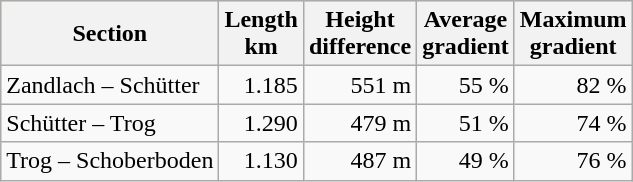<table class="wikitable">
<tr ---- bgcolor="#FFDEAD">
<th>Section</th>
<th>Length<br>km</th>
<th>Height<br>difference</th>
<th>Average <br>gradient</th>
<th>Maximum <br>gradient</th>
</tr>
<tr>
<td>Zandlach – Schütter</td>
<td align=right>1.185</td>
<td align=right>551 m</td>
<td align=right>55 %</td>
<td align=right>82 %</td>
</tr>
<tr>
<td>Schütter – Trog</td>
<td align=right>1.290</td>
<td align=right>479 m</td>
<td align=right>51 %</td>
<td align=right>74 %</td>
</tr>
<tr>
<td>Trog – Schoberboden</td>
<td align=right>1.130</td>
<td align=right>487 m</td>
<td align=right>49 %</td>
<td align=right>76 %</td>
</tr>
</table>
